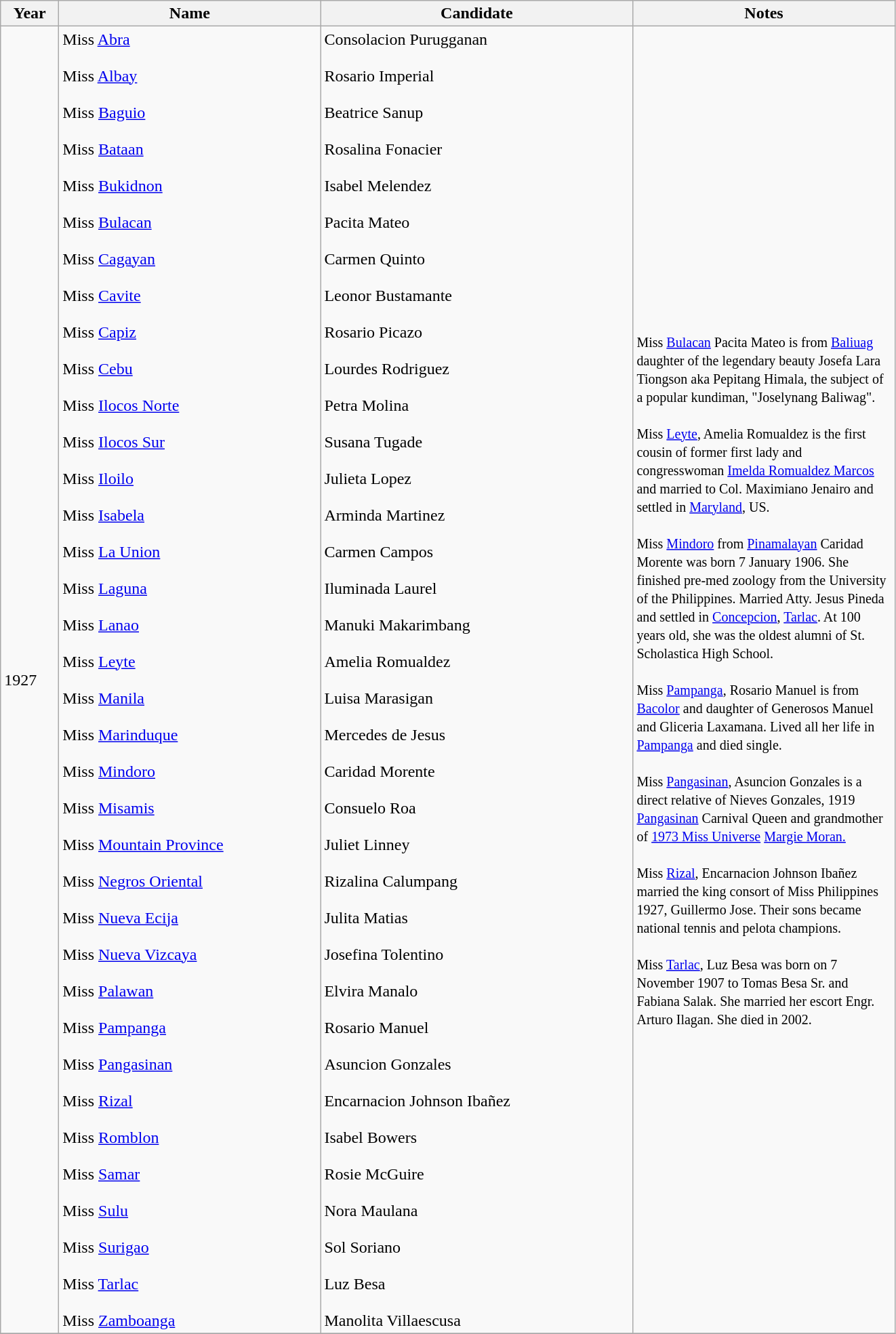<table class="wikitable">
<tr>
<th width="50">Year</th>
<th width="250">Name</th>
<th width="300">Candidate</th>
<th width="250">Notes</th>
</tr>
<tr>
<td>1927</td>
<td>Miss <a href='#'>Abra</a> <br><br> Miss <a href='#'>Albay</a> <br><br> Miss <a href='#'>Baguio</a> <br><br> Miss <a href='#'>Bataan</a> <br><br> Miss <a href='#'>Bukidnon</a> <br><br> Miss <a href='#'>Bulacan</a> <br><br> Miss <a href='#'>Cagayan</a> <br><br> Miss <a href='#'>Cavite</a> <br><br> Miss <a href='#'>Capiz</a> <br><br> Miss <a href='#'>Cebu</a> <br><br> Miss <a href='#'>Ilocos Norte</a> <br><br> Miss <a href='#'>Ilocos Sur</a> <br><br> Miss <a href='#'>Iloilo</a> <br><br> Miss <a href='#'>Isabela</a> <br><br> Miss <a href='#'>La Union</a> <br><br> Miss <a href='#'>Laguna</a> <br><br> Miss <a href='#'>Lanao</a> <br><br> Miss <a href='#'>Leyte</a> <br><br> Miss <a href='#'>Manila</a> <br><br> Miss <a href='#'>Marinduque</a> <br><br> Miss <a href='#'>Mindoro</a> <br><br> Miss <a href='#'>Misamis</a> <br><br> Miss <a href='#'>Mountain Province</a> <br><br> Miss <a href='#'>Negros Oriental</a> <br><br> Miss <a href='#'>Nueva Ecija</a> <br><br> Miss <a href='#'>Nueva Vizcaya</a> <br><br> Miss <a href='#'>Palawan</a> <br><br> Miss <a href='#'>Pampanga</a> <br><br> Miss <a href='#'>Pangasinan</a> <br><br> Miss <a href='#'>Rizal</a> <br><br> Miss <a href='#'>Romblon</a> <br><br> Miss <a href='#'>Samar</a> <br><br> Miss <a href='#'>Sulu</a> <br><br> Miss <a href='#'>Surigao</a> <br><br> Miss <a href='#'>Tarlac</a> <br><br> Miss <a href='#'>Zamboanga</a></td>
<td>Consolacion Purugganan <br><br> Rosario Imperial <br><br> Beatrice Sanup <br><br> Rosalina Fonacier <br><br> Isabel Melendez <br><br> Pacita Mateo <br><br> Carmen Quinto <br><br> Leonor Bustamante <br><br> Rosario Picazo <br><br> Lourdes Rodriguez <br><br> Petra Molina <br><br> Susana Tugade <br><br> Julieta Lopez <br><br> Arminda Martinez <br><br> Carmen Campos <br><br> Iluminada Laurel <br><br> Manuki Makarimbang <br><br> Amelia Romualdez <br><br> Luisa Marasigan <br><br> Mercedes de Jesus <br><br> Caridad Morente <br><br> Consuelo Roa <br><br> Juliet Linney <br><br> Rizalina Calumpang <br><br> Julita Matias <br><br> Josefina Tolentino <br><br> Elvira Manalo <br><br> Rosario Manuel <br><br> Asuncion Gonzales <br><br> Encarnacion Johnson Ibañez <br><br>Isabel Bowers <br><br> Rosie McGuire <br><br> Nora Maulana <br><br> Sol Soriano  <br><br> Luz Besa <br><br> Manolita Villaescusa</td>
<td><small>Miss <a href='#'>Bulacan</a> Pacita Mateo is from <a href='#'>Baliuag</a> daughter of the legendary beauty Josefa Lara Tiongson aka Pepitang Himala, the subject of a popular kundiman, "Joselynang Baliwag".</small> <br><br><small> Miss <a href='#'>Leyte</a>, Amelia Romualdez is the first cousin of former first lady and congresswoman <a href='#'>Imelda Romualdez Marcos</a> and married to Col. Maximiano Jenairo and settled in <a href='#'>Maryland</a>, US. <br><br> Miss <a href='#'>Mindoro</a> from <a href='#'>Pinamalayan</a> Caridad Morente was born 7 January 1906. She finished pre-med zoology from the University of the Philippines. Married Atty. Jesus Pineda and settled in <a href='#'>Concepcion</a>, <a href='#'>Tarlac</a>. At 100 years old, she was the oldest alumni of St. Scholastica High School. <br><br> Miss <a href='#'>Pampanga</a>, Rosario Manuel is from <a href='#'>Bacolor</a> and daughter of Generosos Manuel and Gliceria Laxamana. Lived all her life in <a href='#'>Pampanga</a> and died single. <br><br> Miss <a href='#'>Pangasinan</a>, Asuncion Gonzales is a direct relative of Nieves Gonzales, 1919 <a href='#'>Pangasinan</a> Carnival Queen and grandmother of <a href='#'>1973 Miss Universe</a> <a href='#'>Margie Moran.</a> <br><br> Miss <a href='#'>Rizal</a>, Encarnacion Johnson Ibañez married the king consort of Miss Philippines 1927, Guillermo Jose. Their sons became national tennis and pelota champions. <br><br> Miss <a href='#'>Tarlac</a>, Luz Besa was born on 7 November 1907 to Tomas Besa Sr. and Fabiana Salak. She married her escort Engr. Arturo Ilagan. She died in 2002.</small></td>
</tr>
<tr>
</tr>
</table>
